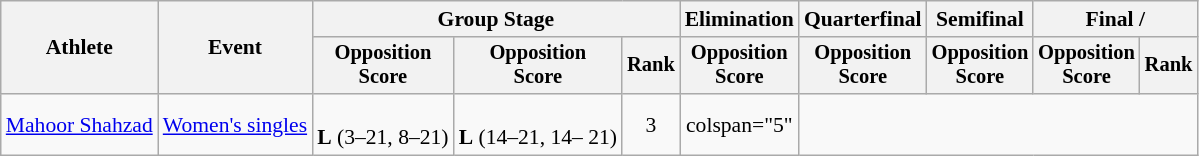<table class="wikitable" style="font-size:90%">
<tr>
<th rowspan=2>Athlete</th>
<th rowspan=2>Event</th>
<th colspan=3>Group Stage</th>
<th>Elimination</th>
<th>Quarterfinal</th>
<th>Semifinal</th>
<th colspan=2>Final / </th>
</tr>
<tr style="font-size:95%">
<th>Opposition<br>Score</th>
<th>Opposition<br>Score</th>
<th>Rank</th>
<th>Opposition<br>Score</th>
<th>Opposition<br>Score</th>
<th>Opposition<br>Score</th>
<th>Opposition<br>Score</th>
<th>Rank</th>
</tr>
<tr align=center>
<td align=left><a href='#'>Mahoor Shahzad</a></td>
<td align=left><a href='#'>Women's singles</a></td>
<td><br><strong>L</strong> (3–21, 8–21)</td>
<td><br><strong>L</strong> (14–21, 14– 21)</td>
<td>3</td>
<td>colspan="5" </td>
</tr>
</table>
